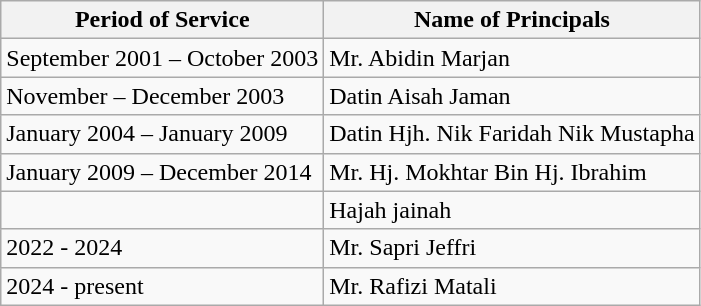<table class="wikitable">
<tr>
<th>Period of Service</th>
<th>Name of Principals</th>
</tr>
<tr>
<td>September 2001 – October 2003</td>
<td>Mr. Abidin Marjan</td>
</tr>
<tr>
<td>November – December 2003</td>
<td>Datin Aisah Jaman</td>
</tr>
<tr>
<td>January 2004 – January 2009</td>
<td>Datin Hjh. Nik Faridah Nik Mustapha</td>
</tr>
<tr>
<td>January 2009 – December 2014</td>
<td>Mr. Hj. Mokhtar Bin Hj. Ibrahim</td>
</tr>
<tr>
<td></td>
<td>Hajah jainah</td>
</tr>
<tr>
<td>2022 - 2024</td>
<td>Mr. Sapri Jeffri</td>
</tr>
<tr>
<td>2024 - present</td>
<td>Mr. Rafizi Matali</td>
</tr>
</table>
